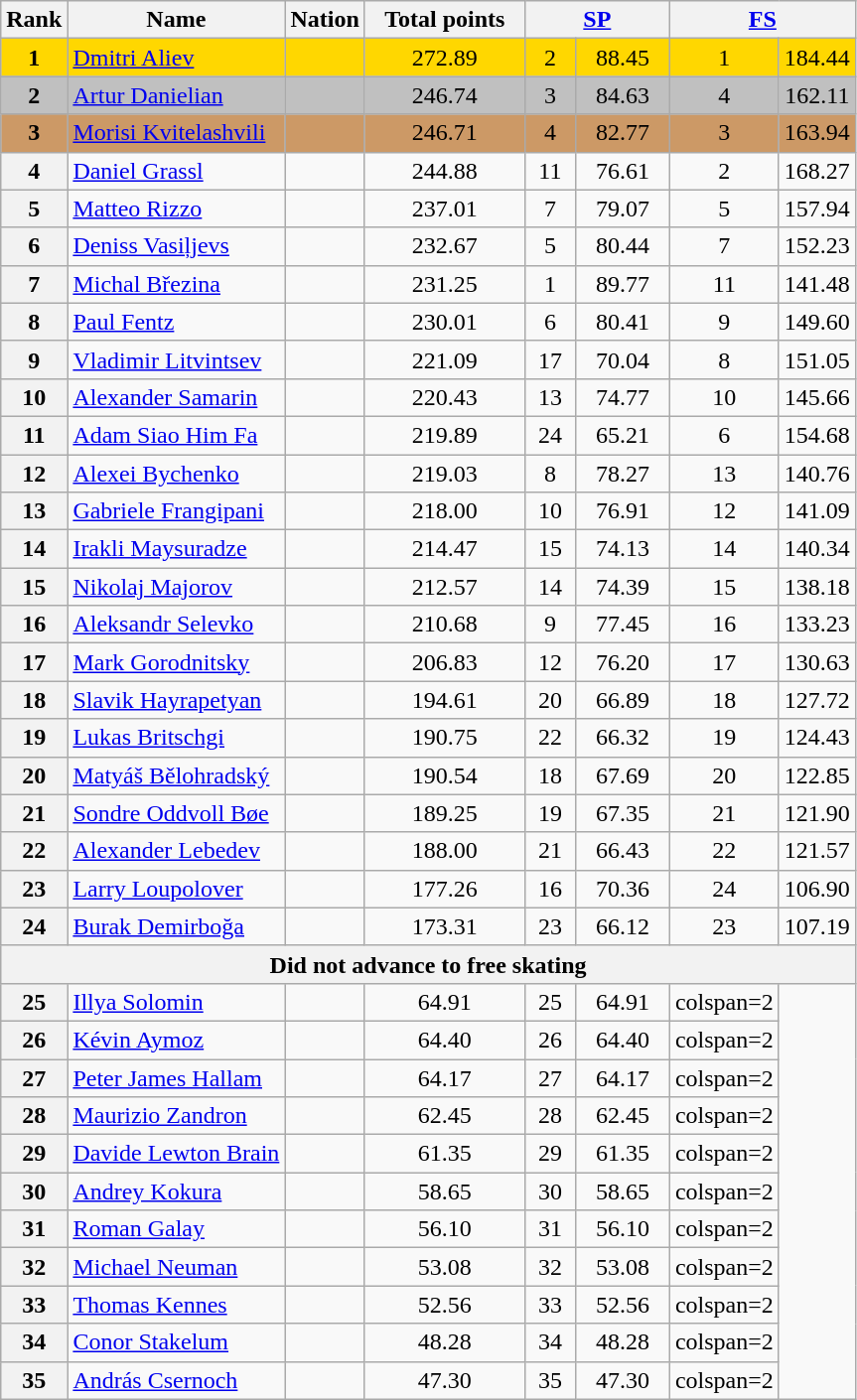<table class="wikitable sortable">
<tr>
<th>Rank</th>
<th>Name</th>
<th>Nation</th>
<th width="100px">Total points</th>
<th colspan="2" width="90px"><a href='#'>SP</a></th>
<th colspan="2" width="90px"><a href='#'>FS</a></th>
</tr>
<tr bgcolor="Gold">
<td align="center" bgcolor="Gold"><strong>1</strong></td>
<td><a href='#'>Dmitri Aliev</a></td>
<td></td>
<td align="center">272.89</td>
<td align="center">2</td>
<td align="center">88.45</td>
<td align="center">1</td>
<td align="center">184.44</td>
</tr>
<tr bgcolor="silver">
<td align="center" bgcolor="silver"><strong>2</strong></td>
<td><a href='#'>Artur Danielian</a></td>
<td></td>
<td align="center">246.74</td>
<td align="center">3</td>
<td align="center">84.63</td>
<td align="center">4</td>
<td align="center">162.11</td>
</tr>
<tr bgcolor="#cc9966">
<td align="center" bgcolor="#cc9966"><strong>3</strong></td>
<td><a href='#'>Morisi Kvitelashvili</a></td>
<td></td>
<td align="center">246.71</td>
<td align="center">4</td>
<td align="center">82.77</td>
<td align="center">3</td>
<td align="center">163.94</td>
</tr>
<tr>
<th>4</th>
<td><a href='#'>Daniel Grassl</a></td>
<td></td>
<td align="center">244.88</td>
<td align="center">11</td>
<td align="center">76.61</td>
<td align="center">2</td>
<td align="center">168.27</td>
</tr>
<tr>
<th>5</th>
<td><a href='#'>Matteo Rizzo</a></td>
<td></td>
<td align="center">237.01</td>
<td align="center">7</td>
<td align="center">79.07</td>
<td align="center">5</td>
<td align="center">157.94</td>
</tr>
<tr>
<th>6</th>
<td><a href='#'>Deniss Vasiļjevs</a></td>
<td></td>
<td align="center">232.67</td>
<td align="center">5</td>
<td align="center">80.44</td>
<td align="center">7</td>
<td align="center">152.23</td>
</tr>
<tr>
<th>7</th>
<td><a href='#'>Michal Březina</a></td>
<td></td>
<td align="center">231.25</td>
<td align="center">1</td>
<td align="center">89.77</td>
<td align="center">11</td>
<td align="center">141.48</td>
</tr>
<tr>
<th>8</th>
<td><a href='#'>Paul Fentz</a></td>
<td></td>
<td align="center">230.01</td>
<td align="center">6</td>
<td align="center">80.41</td>
<td align="center">9</td>
<td align="center">149.60</td>
</tr>
<tr>
<th>9</th>
<td><a href='#'>Vladimir Litvintsev</a></td>
<td></td>
<td align="center">221.09</td>
<td align="center">17</td>
<td align="center">70.04</td>
<td align="center">8</td>
<td align="center">151.05</td>
</tr>
<tr>
<th>10</th>
<td><a href='#'>Alexander Samarin</a></td>
<td></td>
<td align="center">220.43</td>
<td align="center">13</td>
<td align="center">74.77</td>
<td align="center">10</td>
<td align="center">145.66</td>
</tr>
<tr>
<th>11</th>
<td><a href='#'>Adam Siao Him Fa</a></td>
<td></td>
<td align="center">219.89</td>
<td align="center">24</td>
<td align="center">65.21</td>
<td align="center">6</td>
<td align="center">154.68</td>
</tr>
<tr>
<th>12</th>
<td><a href='#'>Alexei Bychenko</a></td>
<td></td>
<td align="center">219.03</td>
<td align="center">8</td>
<td align="center">78.27</td>
<td align="center">13</td>
<td align="center">140.76</td>
</tr>
<tr>
<th>13</th>
<td><a href='#'>Gabriele Frangipani</a></td>
<td></td>
<td align="center">218.00</td>
<td align="center">10</td>
<td align="center">76.91</td>
<td align="center">12</td>
<td align="center">141.09</td>
</tr>
<tr>
<th>14</th>
<td><a href='#'>Irakli Maysuradze</a></td>
<td></td>
<td align="center">214.47</td>
<td align="center">15</td>
<td align="center">74.13</td>
<td align="center">14</td>
<td align="center">140.34</td>
</tr>
<tr>
<th>15</th>
<td><a href='#'>Nikolaj Majorov</a></td>
<td></td>
<td align="center">212.57</td>
<td align="center">14</td>
<td align="center">74.39</td>
<td align="center">15</td>
<td align="center">138.18</td>
</tr>
<tr>
<th>16</th>
<td><a href='#'>Aleksandr Selevko</a></td>
<td></td>
<td align="center">210.68</td>
<td align="center">9</td>
<td align="center">77.45</td>
<td align="center">16</td>
<td align="center">133.23</td>
</tr>
<tr>
<th>17</th>
<td><a href='#'>Mark Gorodnitsky</a></td>
<td></td>
<td align="center">206.83</td>
<td align="center">12</td>
<td align="center">76.20</td>
<td align="center">17</td>
<td align="center">130.63</td>
</tr>
<tr>
<th>18</th>
<td><a href='#'>Slavik Hayrapetyan</a></td>
<td></td>
<td align="center">194.61</td>
<td align="center">20</td>
<td align="center">66.89</td>
<td align="center">18</td>
<td align="center">127.72</td>
</tr>
<tr>
<th>19</th>
<td><a href='#'>Lukas Britschgi</a></td>
<td></td>
<td align="center">190.75</td>
<td align="center">22</td>
<td align="center">66.32</td>
<td align="center">19</td>
<td align="center">124.43</td>
</tr>
<tr>
<th>20</th>
<td><a href='#'>Matyáš Bělohradský</a></td>
<td></td>
<td align="center">190.54</td>
<td align="center">18</td>
<td align="center">67.69</td>
<td align="center">20</td>
<td align="center">122.85</td>
</tr>
<tr>
<th>21</th>
<td><a href='#'>Sondre Oddvoll Bøe</a></td>
<td></td>
<td align="center">189.25</td>
<td align="center">19</td>
<td align="center">67.35</td>
<td align="center">21</td>
<td align="center">121.90</td>
</tr>
<tr>
<th>22</th>
<td><a href='#'>Alexander Lebedev</a></td>
<td></td>
<td align="center">188.00</td>
<td align="center">21</td>
<td align="center">66.43</td>
<td align="center">22</td>
<td align="center">121.57</td>
</tr>
<tr>
<th>23</th>
<td><a href='#'>Larry Loupolover</a></td>
<td></td>
<td align="center">177.26</td>
<td align="center">16</td>
<td align="center">70.36</td>
<td align="center">24</td>
<td align="center">106.90</td>
</tr>
<tr>
<th>24</th>
<td><a href='#'>Burak Demirboğa</a></td>
<td></td>
<td align="center">173.31</td>
<td align="center">23</td>
<td align="center">66.12</td>
<td align="center">23</td>
<td align="center">107.19</td>
</tr>
<tr>
<th colspan=8>Did not advance to free skating</th>
</tr>
<tr>
<th>25</th>
<td><a href='#'>Illya Solomin</a></td>
<td></td>
<td align="center">64.91</td>
<td align="center">25</td>
<td align="center">64.91</td>
<td>colspan=2 </td>
</tr>
<tr>
<th>26</th>
<td><a href='#'>Kévin Aymoz</a></td>
<td></td>
<td align="center">64.40</td>
<td align="center">26</td>
<td align="center">64.40</td>
<td>colspan=2 </td>
</tr>
<tr>
<th>27</th>
<td><a href='#'>Peter James Hallam</a></td>
<td></td>
<td align="center">64.17</td>
<td align="center">27</td>
<td align="center">64.17</td>
<td>colspan=2 </td>
</tr>
<tr>
<th>28</th>
<td><a href='#'>Maurizio Zandron</a></td>
<td></td>
<td align="center">62.45</td>
<td align="center">28</td>
<td align="center">62.45</td>
<td>colspan=2 </td>
</tr>
<tr>
<th>29</th>
<td><a href='#'>Davide Lewton Brain</a></td>
<td></td>
<td align="center">61.35</td>
<td align="center">29</td>
<td align="center">61.35</td>
<td>colspan=2 </td>
</tr>
<tr>
<th>30</th>
<td><a href='#'>Andrey Kokura</a></td>
<td></td>
<td align="center">58.65</td>
<td align="center">30</td>
<td align="center">58.65</td>
<td>colspan=2 </td>
</tr>
<tr>
<th>31</th>
<td><a href='#'>Roman Galay</a></td>
<td></td>
<td align="center">56.10</td>
<td align="center">31</td>
<td align="center">56.10</td>
<td>colspan=2 </td>
</tr>
<tr>
<th>32</th>
<td><a href='#'>Michael Neuman</a></td>
<td></td>
<td align="center">53.08</td>
<td align="center">32</td>
<td align="center">53.08</td>
<td>colspan=2 </td>
</tr>
<tr>
<th>33</th>
<td><a href='#'>Thomas Kennes</a></td>
<td></td>
<td align="center">52.56</td>
<td align="center">33</td>
<td align="center">52.56</td>
<td>colspan=2 </td>
</tr>
<tr>
<th>34</th>
<td><a href='#'>Conor Stakelum</a></td>
<td></td>
<td align="center">48.28</td>
<td align="center">34</td>
<td align="center">48.28</td>
<td>colspan=2 </td>
</tr>
<tr>
<th>35</th>
<td><a href='#'>András Csernoch</a></td>
<td></td>
<td align="center">47.30</td>
<td align="center">35</td>
<td align="center">47.30</td>
<td>colspan=2 </td>
</tr>
</table>
